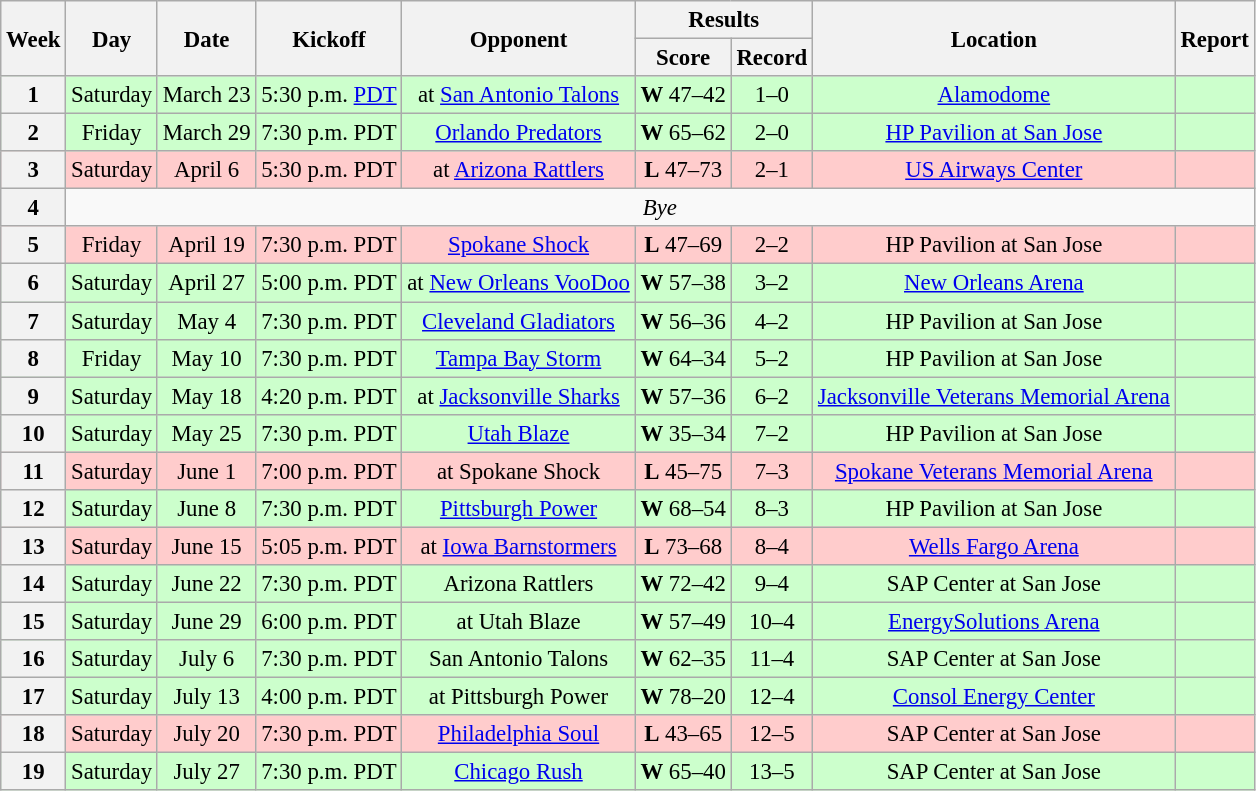<table class="wikitable" style="font-size: 95%;">
<tr>
<th rowspan=2>Week</th>
<th rowspan=2>Day</th>
<th rowspan=2>Date</th>
<th rowspan=2>Kickoff</th>
<th rowspan=2>Opponent</th>
<th colspan=2>Results</th>
<th rowspan=2>Location</th>
<th rowspan=2>Report</th>
</tr>
<tr>
<th>Score</th>
<th>Record</th>
</tr>
<tr style= background:#ccffcc>
<th align="center"><strong>1</strong></th>
<td align="center">Saturday</td>
<td align="center">March 23</td>
<td align="center">5:30 p.m. <a href='#'>PDT</a></td>
<td align="center">at <a href='#'>San Antonio Talons</a></td>
<td align="center"><strong>W</strong> 47–42</td>
<td align="center">1–0</td>
<td align="center"><a href='#'>Alamodome</a></td>
<td align="center"></td>
</tr>
<tr style= background:#ccffcc>
<th align="center"><strong>2</strong></th>
<td align="center">Friday</td>
<td align="center">March 29</td>
<td align="center">7:30 p.m. PDT</td>
<td align="center"><a href='#'>Orlando Predators</a></td>
<td align="center"><strong>W</strong> 65–62</td>
<td align="center">2–0</td>
<td align="center"><a href='#'>HP Pavilion at San Jose</a></td>
<td align="center"></td>
</tr>
<tr style= background:#ffcccc>
<th align="center"><strong>3</strong></th>
<td align="center">Saturday</td>
<td align="center">April 6</td>
<td align="center">5:30 p.m. PDT</td>
<td align="center">at <a href='#'>Arizona Rattlers</a></td>
<td align="center"><strong>L</strong> 47–73</td>
<td align="center">2–1</td>
<td align="center"><a href='#'>US Airways Center</a></td>
<td align="center"></td>
</tr>
<tr style=>
<th align="center"><strong>4</strong></th>
<td colspan=9 align="center" valign="middle"><em>Bye</em></td>
</tr>
<tr style= background:#ffcccc>
<th align="center"><strong>5</strong></th>
<td align="center">Friday</td>
<td align="center">April 19</td>
<td align="center">7:30 p.m. PDT</td>
<td align="center"><a href='#'>Spokane Shock</a></td>
<td align="center"><strong>L</strong> 47–69</td>
<td align="center">2–2</td>
<td align="center">HP Pavilion at San Jose</td>
<td align="center"></td>
</tr>
<tr style= background:#ccffcc>
<th align="center"><strong>6</strong></th>
<td align="center">Saturday</td>
<td align="center">April 27</td>
<td align="center">5:00 p.m. PDT</td>
<td align="center">at <a href='#'>New Orleans VooDoo</a></td>
<td align="center"><strong>W</strong> 57–38</td>
<td align="center">3–2</td>
<td align="center"><a href='#'>New Orleans Arena</a></td>
<td align="center"></td>
</tr>
<tr style= background:#ccffcc>
<th align="center"><strong>7</strong></th>
<td align="center">Saturday</td>
<td align="center">May 4</td>
<td align="center">7:30 p.m. PDT</td>
<td align="center"><a href='#'>Cleveland Gladiators</a></td>
<td align="center"><strong>W</strong> 56–36</td>
<td align="center">4–2</td>
<td align="center">HP Pavilion at San Jose</td>
<td align="center"></td>
</tr>
<tr style= background:#ccffcc>
<th align="center"><strong>8</strong></th>
<td align="center">Friday</td>
<td align="center">May 10</td>
<td align="center">7:30 p.m. PDT</td>
<td align="center"><a href='#'>Tampa Bay Storm</a></td>
<td align="center"><strong>W</strong> 64–34</td>
<td align="center">5–2</td>
<td align="center">HP Pavilion at San Jose</td>
<td align="center"></td>
</tr>
<tr style= background:#ccffcc>
<th align="center"><strong>9</strong></th>
<td align="center">Saturday</td>
<td align="center">May 18</td>
<td align="center">4:20 p.m. PDT</td>
<td align="center">at <a href='#'>Jacksonville Sharks</a></td>
<td align="center"><strong>W</strong> 57–36</td>
<td align="center">6–2</td>
<td align="center"><a href='#'>Jacksonville Veterans Memorial Arena</a></td>
<td align="center"></td>
</tr>
<tr style= background:#ccffcc>
<th align="center"><strong>10</strong></th>
<td align="center">Saturday</td>
<td align="center">May 25</td>
<td align="center">7:30 p.m. PDT</td>
<td align="center"><a href='#'>Utah Blaze</a></td>
<td align="center"><strong>W</strong> 35–34</td>
<td align="center">7–2</td>
<td align="center">HP Pavilion at San Jose</td>
<td align="center"></td>
</tr>
<tr style= background:#ffcccc>
<th align="center"><strong>11</strong></th>
<td align="center">Saturday</td>
<td align="center">June 1</td>
<td align="center">7:00 p.m. PDT</td>
<td align="center">at Spokane Shock</td>
<td align="center"><strong>L</strong> 45–75</td>
<td align="center">7–3</td>
<td align="center"><a href='#'>Spokane Veterans Memorial Arena</a></td>
<td align="center"></td>
</tr>
<tr style= background:#ccffcc>
<th align="center"><strong>12</strong></th>
<td align="center">Saturday</td>
<td align="center">June 8</td>
<td align="center">7:30 p.m. PDT</td>
<td align="center"><a href='#'>Pittsburgh Power</a></td>
<td align="center"><strong>W</strong> 68–54</td>
<td align="center">8–3</td>
<td align="center">HP Pavilion at San Jose</td>
<td align="center"></td>
</tr>
<tr style= background:#ffcccc>
<th align="center"><strong>13</strong></th>
<td align="center">Saturday</td>
<td align="center">June 15</td>
<td align="center">5:05 p.m. PDT</td>
<td align="center">at <a href='#'>Iowa Barnstormers</a></td>
<td align="center"><strong>L</strong> 73–68</td>
<td align="center">8–4</td>
<td align="center"><a href='#'>Wells Fargo Arena</a></td>
<td align="center"></td>
</tr>
<tr style= background:#ccffcc>
<th align="center"><strong>14</strong></th>
<td align="center">Saturday</td>
<td align="center">June 22</td>
<td align="center">7:30 p.m. PDT</td>
<td align="center">Arizona Rattlers</td>
<td align="center"><strong>W</strong> 72–42</td>
<td align="center">9–4</td>
<td align="center">SAP Center at San Jose</td>
<td align="center"></td>
</tr>
<tr style= background:#ccffcc>
<th align="center"><strong>15</strong></th>
<td align="center">Saturday</td>
<td align="center">June 29</td>
<td align="center">6:00 p.m. PDT</td>
<td align="center">at Utah Blaze</td>
<td align="center"><strong>W</strong> 57–49</td>
<td align="center">10–4</td>
<td align="center"><a href='#'>EnergySolutions Arena</a></td>
<td align="center"></td>
</tr>
<tr style= background:#ccffcc>
<th align="center"><strong>16</strong></th>
<td align="center">Saturday</td>
<td align="center">July 6</td>
<td align="center">7:30 p.m. PDT</td>
<td align="center">San Antonio Talons</td>
<td align="center"><strong>W</strong> 62–35</td>
<td align="center">11–4</td>
<td align="center">SAP Center at San Jose</td>
<td align="center"></td>
</tr>
<tr style= background:#ccffcc>
<th align="center"><strong>17</strong></th>
<td align="center">Saturday</td>
<td align="center">July 13</td>
<td align="center">4:00 p.m. PDT</td>
<td align="center">at Pittsburgh Power</td>
<td align="center"><strong>W</strong> 78–20</td>
<td align="center">12–4</td>
<td align="center"><a href='#'>Consol Energy Center</a></td>
<td align="center"></td>
</tr>
<tr style= background:#ffcccc>
<th align="center"><strong>18</strong></th>
<td align="center">Saturday</td>
<td align="center">July 20</td>
<td align="center">7:30 p.m. PDT</td>
<td align="center"><a href='#'>Philadelphia Soul</a></td>
<td align="center"><strong>L</strong> 43–65</td>
<td align="center">12–5</td>
<td align="center">SAP Center at San Jose</td>
<td align="center"></td>
</tr>
<tr style= background:#ccffcc>
<th align="center"><strong>19</strong></th>
<td align="center">Saturday</td>
<td align="center">July 27</td>
<td align="center">7:30 p.m. PDT</td>
<td align="center"><a href='#'>Chicago Rush</a></td>
<td align="center"><strong>W</strong> 65–40</td>
<td align="center">13–5</td>
<td align="center">SAP Center at San Jose</td>
<td align="center"></td>
</tr>
</table>
